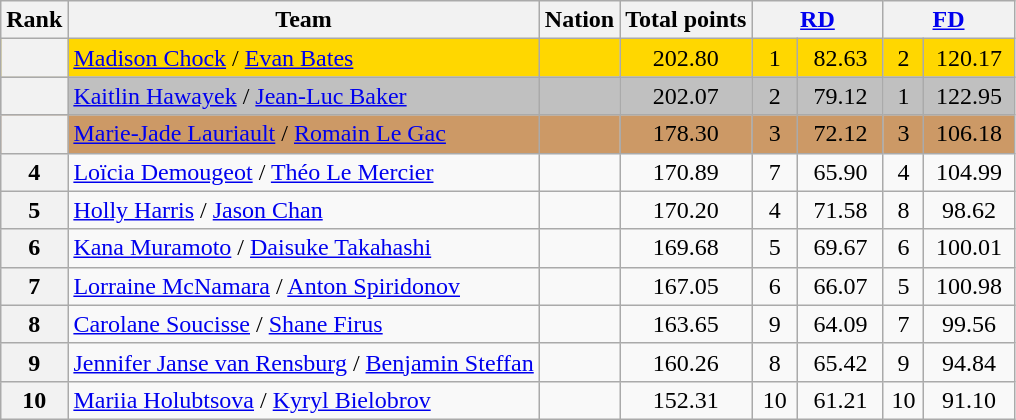<table class="wikitable sortable" style="text-align:left;">
<tr>
<th scope="col">Rank</th>
<th scope="col">Team</th>
<th scope="col">Nation</th>
<th scope="col">Total points</th>
<th scope="col" colspan="2" width="80px"><a href='#'>RD</a></th>
<th scope="col" colspan="2" width="80px"><a href='#'>FD</a></th>
</tr>
<tr bgcolor="gold">
<th scope="row"></th>
<td><a href='#'>Madison Chock</a> / <a href='#'>Evan Bates</a></td>
<td></td>
<td align="center">202.80</td>
<td align="center">1</td>
<td align="center">82.63</td>
<td align="center">2</td>
<td align="center">120.17</td>
</tr>
<tr bgcolor="silver">
<th scope="row"></th>
<td><a href='#'>Kaitlin Hawayek</a> / <a href='#'>Jean-Luc Baker</a></td>
<td></td>
<td align="center">202.07</td>
<td align="center">2</td>
<td align="center">79.12</td>
<td align="center">1</td>
<td align="center">122.95</td>
</tr>
<tr bgcolor="cc9966">
<th scope="row"></th>
<td><a href='#'>Marie-Jade Lauriault</a> / <a href='#'>Romain Le Gac</a></td>
<td></td>
<td align="center">178.30</td>
<td align="center">3</td>
<td align="center">72.12</td>
<td align="center">3</td>
<td align="center">106.18</td>
</tr>
<tr>
<th scope="row">4</th>
<td><a href='#'>Loïcia Demougeot</a> / <a href='#'>Théo Le Mercier</a></td>
<td></td>
<td align="center">170.89</td>
<td align="center">7</td>
<td align="center">65.90</td>
<td align="center">4</td>
<td align="center">104.99</td>
</tr>
<tr>
<th scope="row">5</th>
<td><a href='#'>Holly Harris</a> / <a href='#'>Jason Chan</a></td>
<td></td>
<td align="center">170.20</td>
<td align="center">4</td>
<td align="center">71.58</td>
<td align="center">8</td>
<td align="center">98.62</td>
</tr>
<tr>
<th scope="row">6</th>
<td><a href='#'>Kana Muramoto</a> / <a href='#'>Daisuke Takahashi</a></td>
<td></td>
<td align="center">169.68</td>
<td align="center">5</td>
<td align="center">69.67</td>
<td align="center">6</td>
<td align="center">100.01</td>
</tr>
<tr>
<th scope="row">7</th>
<td><a href='#'>Lorraine McNamara</a> / <a href='#'>Anton Spiridonov</a></td>
<td></td>
<td align="center">167.05</td>
<td align="center">6</td>
<td align="center">66.07</td>
<td align="center">5</td>
<td align="center">100.98</td>
</tr>
<tr>
<th scope="row">8</th>
<td><a href='#'>Carolane Soucisse</a> / <a href='#'>Shane Firus</a></td>
<td></td>
<td align="center">163.65</td>
<td align="center">9</td>
<td align="center">64.09</td>
<td align="center">7</td>
<td align="center">99.56</td>
</tr>
<tr>
<th scope="row">9</th>
<td><a href='#'>Jennifer Janse van Rensburg</a> / <a href='#'>Benjamin Steffan</a></td>
<td></td>
<td align="center">160.26</td>
<td align="center">8</td>
<td align="center">65.42</td>
<td align="center">9</td>
<td align="center">94.84</td>
</tr>
<tr>
<th scope="row">10</th>
<td><a href='#'>Mariia Holubtsova</a> / <a href='#'>Kyryl Bielobrov</a></td>
<td></td>
<td align="center">152.31</td>
<td align="center">10</td>
<td align="center">61.21</td>
<td align="center">10</td>
<td align="center">91.10</td>
</tr>
</table>
